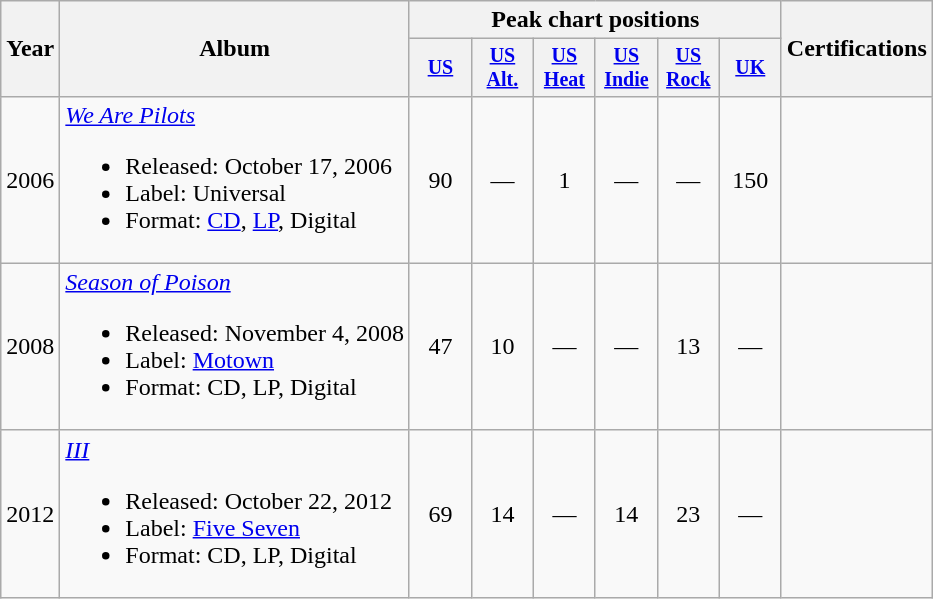<table class="wikitable" style="text-align:center">
<tr>
<th rowspan="2">Year</th>
<th rowspan="2">Album</th>
<th colspan="6">Peak chart positions</th>
<th rowspan="2">Certifications</th>
</tr>
<tr style="font-size:smaller;">
<th style="width:35px;"><a href='#'>US</a><br></th>
<th style="width:35px;"><a href='#'>US Alt.</a><br></th>
<th style="width:35px;"><a href='#'>US Heat</a><br></th>
<th style="width:35px;"><a href='#'>US Indie</a><br></th>
<th style="width:35px;"><a href='#'>US Rock</a><br></th>
<th style="width:35px;"><a href='#'>UK</a><br></th>
</tr>
<tr>
<td>2006</td>
<td style="text-align:left"><em><a href='#'>We Are Pilots</a></em><br><ul><li>Released: October 17, 2006</li><li>Label: Universal</li><li>Format: <a href='#'>CD</a>, <a href='#'>LP</a>, Digital</li></ul></td>
<td>90</td>
<td>—</td>
<td>1</td>
<td>—</td>
<td>—</td>
<td>150</td>
<td></td>
</tr>
<tr>
<td>2008</td>
<td style="text-align:left"><em><a href='#'>Season of Poison</a></em><br><ul><li>Released: November 4, 2008</li><li>Label: <a href='#'>Motown</a></li><li>Format: CD, LP, Digital</li></ul></td>
<td>47</td>
<td>10</td>
<td>—</td>
<td>—</td>
<td>13</td>
<td>—</td>
<td></td>
</tr>
<tr>
<td>2012</td>
<td style="text-align:left"><em><a href='#'>III</a></em><br><ul><li>Released: October 22, 2012</li><li>Label: <a href='#'>Five Seven</a></li><li>Format: CD, LP, Digital</li></ul></td>
<td>69</td>
<td>14</td>
<td>—</td>
<td>14</td>
<td>23</td>
<td>—</td>
<td></td>
</tr>
</table>
